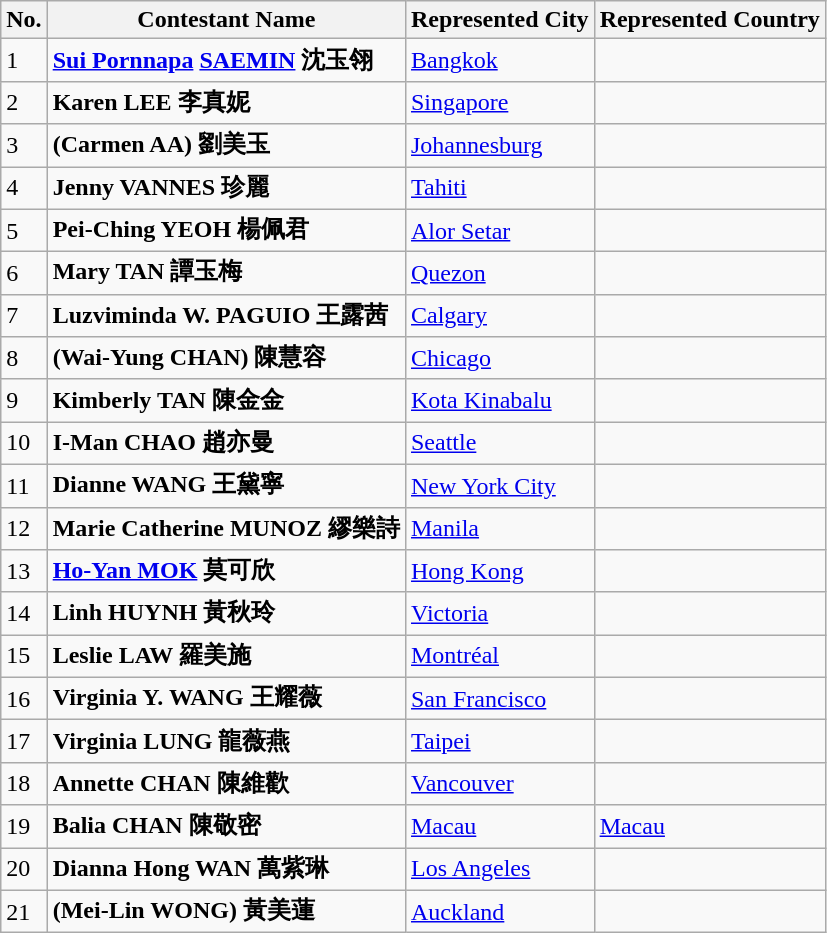<table class="sortable wikitable">
<tr>
<th>No.</th>
<th>Contestant Name</th>
<th>Represented City</th>
<th>Represented Country</th>
</tr>
<tr>
<td>1</td>
<td><strong><a href='#'>Sui Pornnapa</a>  <a href='#'>SAEMIN</a> 沈玉翎</strong></td>
<td><a href='#'>Bangkok</a></td>
<td></td>
</tr>
<tr>
<td>2</td>
<td><strong>Karen LEE 李真妮</strong></td>
<td><a href='#'>Singapore</a></td>
<td></td>
</tr>
<tr>
<td>3</td>
<td><strong>(Carmen AA) 劉美玉</strong></td>
<td><a href='#'>Johannesburg</a></td>
<td></td>
</tr>
<tr>
<td>4</td>
<td><strong>Jenny VANNES 珍麗</strong></td>
<td><a href='#'>Tahiti</a></td>
<td></td>
</tr>
<tr>
<td>5</td>
<td><strong>Pei-Ching YEOH 楊佩君</strong></td>
<td><a href='#'>Alor Setar</a></td>
<td></td>
</tr>
<tr>
<td>6</td>
<td><strong>Mary TAN 譚玉梅</strong></td>
<td><a href='#'>Quezon</a></td>
<td></td>
</tr>
<tr>
<td>7</td>
<td><strong>Luzviminda W. PAGUIO 王露茜</strong></td>
<td><a href='#'>Calgary</a></td>
<td></td>
</tr>
<tr>
<td>8</td>
<td><strong>(Wai-Yung CHAN) 陳慧容</strong></td>
<td><a href='#'>Chicago</a></td>
<td></td>
</tr>
<tr>
<td>9</td>
<td><strong>Kimberly TAN 陳金金</strong></td>
<td><a href='#'>Kota Kinabalu</a></td>
<td></td>
</tr>
<tr>
<td>10</td>
<td><strong>I-Man CHAO 趙亦曼</strong></td>
<td><a href='#'>Seattle</a></td>
<td></td>
</tr>
<tr>
<td>11</td>
<td><strong>Dianne WANG 王黛寧</strong></td>
<td><a href='#'>New York City</a></td>
<td></td>
</tr>
<tr>
<td>12</td>
<td><strong>Marie Catherine MUNOZ 繆樂詩</strong></td>
<td><a href='#'>Manila</a></td>
<td></td>
</tr>
<tr>
<td>13</td>
<td><strong><a href='#'>Ho-Yan MOK</a> 莫可欣</strong></td>
<td><a href='#'>Hong Kong</a></td>
<td></td>
</tr>
<tr>
<td>14</td>
<td><strong>Linh HUYNH 黃秋玲</strong></td>
<td><a href='#'>Victoria</a></td>
<td></td>
</tr>
<tr>
<td>15</td>
<td><strong>Leslie LAW 羅美施</strong></td>
<td><a href='#'>Montréal</a></td>
<td></td>
</tr>
<tr>
<td>16</td>
<td><strong>Virginia Y. WANG 王耀薇</strong></td>
<td><a href='#'>San Francisco</a></td>
<td></td>
</tr>
<tr>
<td>17</td>
<td><strong>Virginia LUNG 龍薇燕</strong></td>
<td><a href='#'>Taipei</a></td>
<td></td>
</tr>
<tr>
<td>18</td>
<td><strong>Annette CHAN 陳維歡</strong></td>
<td><a href='#'>Vancouver</a></td>
<td></td>
</tr>
<tr>
<td>19</td>
<td><strong>Balia CHAN 陳敬密</strong></td>
<td><a href='#'>Macau</a></td>
<td> <a href='#'>Macau</a></td>
</tr>
<tr>
<td>20</td>
<td><strong>Dianna Hong WAN 萬紫琳</strong></td>
<td><a href='#'>Los Angeles</a></td>
<td></td>
</tr>
<tr>
<td>21</td>
<td><strong>(Mei-Lin WONG) 黃美蓮</strong></td>
<td><a href='#'>Auckland</a></td>
<td></td>
</tr>
</table>
